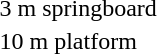<table>
<tr>
<td>3 m springboard<br></td>
<td></td>
<td></td>
<td></td>
</tr>
<tr>
<td>10 m platform<br></td>
<td></td>
<td></td>
<td></td>
</tr>
</table>
